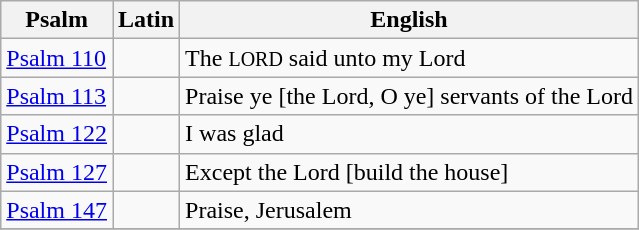<table class="wikitable plainrowheaders">
<tr>
<th scope="col">Psalm</th>
<th scope="col">Latin</th>
<th scope="col">English<br></th>
</tr>
<tr>
<td><a href='#'>Psalm 110</a></td>
<td></td>
<td>The <small>LORD</small> said unto my Lord</td>
</tr>
<tr>
<td><a href='#'>Psalm 113</a></td>
<td></td>
<td>Praise ye [the Lord, O ye] servants of the Lord</td>
</tr>
<tr>
<td><a href='#'>Psalm 122</a></td>
<td></td>
<td>I was glad</td>
</tr>
<tr>
<td><a href='#'>Psalm 127</a></td>
<td></td>
<td>Except the Lord [build the house]</td>
</tr>
<tr>
<td><a href='#'>Psalm 147</a></td>
<td></td>
<td>Praise, Jerusalem</td>
</tr>
<tr>
</tr>
</table>
